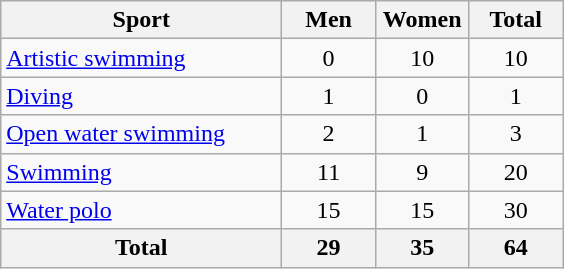<table class="wikitable sortable" style="text-align:center;">
<tr>
<th width=180>Sport</th>
<th width=55>Men</th>
<th width=55>Women</th>
<th width=55>Total</th>
</tr>
<tr>
<td align=left><a href='#'>Artistic swimming</a></td>
<td>0</td>
<td>10</td>
<td>10</td>
</tr>
<tr>
<td align=left><a href='#'>Diving</a></td>
<td>1</td>
<td>0</td>
<td>1</td>
</tr>
<tr>
<td align=left><a href='#'>Open water swimming</a></td>
<td>2</td>
<td>1</td>
<td>3</td>
</tr>
<tr>
<td align=left><a href='#'>Swimming</a></td>
<td>11</td>
<td>9</td>
<td>20</td>
</tr>
<tr>
<td align=left><a href='#'>Water polo</a></td>
<td>15</td>
<td>15</td>
<td>30</td>
</tr>
<tr>
<th>Total</th>
<th>29</th>
<th>35</th>
<th>64</th>
</tr>
</table>
